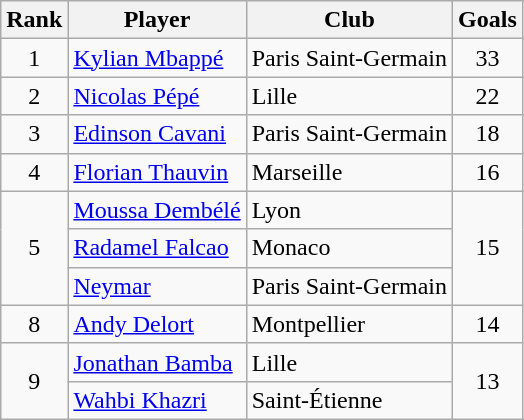<table class="wikitable" style="text-align:center">
<tr>
<th>Rank</th>
<th>Player</th>
<th>Club</th>
<th>Goals</th>
</tr>
<tr>
<td>1</td>
<td align="left"> <a href='#'>Kylian Mbappé</a></td>
<td align="left">Paris Saint-Germain</td>
<td>33</td>
</tr>
<tr>
<td>2</td>
<td align="left"> <a href='#'>Nicolas Pépé</a></td>
<td align="left">Lille</td>
<td>22</td>
</tr>
<tr>
<td>3</td>
<td align="left"> <a href='#'>Edinson Cavani</a></td>
<td align="left">Paris Saint-Germain</td>
<td>18</td>
</tr>
<tr>
<td>4</td>
<td align="left"> <a href='#'>Florian Thauvin</a></td>
<td align="left">Marseille</td>
<td>16</td>
</tr>
<tr>
<td rowspan=3>5</td>
<td align="left"> <a href='#'>Moussa Dembélé</a></td>
<td align="left">Lyon</td>
<td rowspan=3>15</td>
</tr>
<tr>
<td align="left"> <a href='#'>Radamel Falcao</a></td>
<td align="left">Monaco</td>
</tr>
<tr>
<td align="left"> <a href='#'>Neymar</a></td>
<td align="left">Paris Saint-Germain</td>
</tr>
<tr>
<td>8</td>
<td align="left"> <a href='#'>Andy Delort</a></td>
<td align="left">Montpellier</td>
<td>14</td>
</tr>
<tr>
<td rowspan=2>9</td>
<td align="left"> <a href='#'>Jonathan Bamba</a></td>
<td align="left">Lille</td>
<td rowspan=2>13</td>
</tr>
<tr>
<td align="left"> <a href='#'>Wahbi Khazri</a></td>
<td align="left">Saint-Étienne</td>
</tr>
</table>
